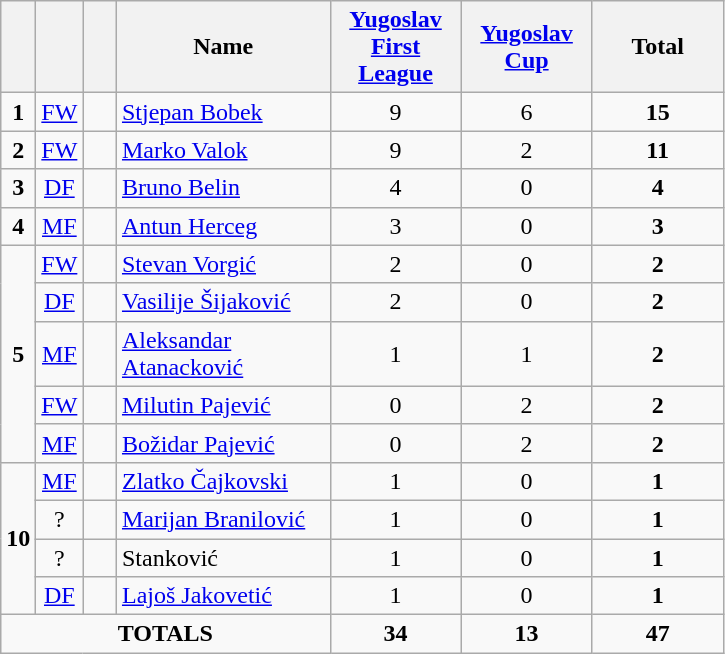<table class="wikitable" style="text-align:center">
<tr>
<th width=15></th>
<th width=15></th>
<th width=15></th>
<th width=135>Name</th>
<th width=80><strong><a href='#'>Yugoslav First League</a></strong></th>
<th width=80><strong><a href='#'>Yugoslav Cup</a></strong></th>
<th width=80><strong>Total</strong></th>
</tr>
<tr>
<td><strong>1</strong></td>
<td><a href='#'>FW</a></td>
<td></td>
<td align=left><a href='#'>Stjepan Bobek</a></td>
<td>9</td>
<td>6</td>
<td><strong>15</strong></td>
</tr>
<tr>
<td><strong>2</strong></td>
<td><a href='#'>FW</a></td>
<td></td>
<td align=left><a href='#'>Marko Valok</a></td>
<td>9</td>
<td>2</td>
<td><strong>11</strong></td>
</tr>
<tr>
<td><strong>3</strong></td>
<td><a href='#'>DF</a></td>
<td></td>
<td align=left><a href='#'>Bruno Belin</a></td>
<td>4</td>
<td>0</td>
<td><strong>4</strong></td>
</tr>
<tr>
<td><strong>4</strong></td>
<td><a href='#'>MF</a></td>
<td></td>
<td align=left><a href='#'>Antun Herceg</a></td>
<td>3</td>
<td>0</td>
<td><strong>3</strong></td>
</tr>
<tr>
<td rowspan=5><strong>5</strong></td>
<td><a href='#'>FW</a></td>
<td></td>
<td align=left><a href='#'>Stevan Vorgić</a></td>
<td>2</td>
<td>0</td>
<td><strong>2</strong></td>
</tr>
<tr>
<td><a href='#'>DF</a></td>
<td></td>
<td align=left><a href='#'>Vasilije Šijaković</a></td>
<td>2</td>
<td>0</td>
<td><strong>2</strong></td>
</tr>
<tr>
<td><a href='#'>MF</a></td>
<td></td>
<td align=left><a href='#'>Aleksandar Atanacković</a></td>
<td>1</td>
<td>1</td>
<td><strong>2</strong></td>
</tr>
<tr>
<td><a href='#'>FW</a></td>
<td></td>
<td align=left><a href='#'>Milutin Pajević</a></td>
<td>0</td>
<td>2</td>
<td><strong>2</strong></td>
</tr>
<tr>
<td><a href='#'>MF</a></td>
<td></td>
<td align=left><a href='#'>Božidar Pajević</a></td>
<td>0</td>
<td>2</td>
<td><strong>2</strong></td>
</tr>
<tr>
<td rowspan=4><strong>10</strong></td>
<td><a href='#'>MF</a></td>
<td></td>
<td align=left><a href='#'>Zlatko Čajkovski</a></td>
<td>1</td>
<td>0</td>
<td><strong>1</strong></td>
</tr>
<tr>
<td>?</td>
<td></td>
<td align=left><a href='#'>Marijan Branilović</a></td>
<td>1</td>
<td>0</td>
<td><strong>1</strong></td>
</tr>
<tr>
<td>?</td>
<td></td>
<td align=left>Stanković</td>
<td>1</td>
<td>0</td>
<td><strong>1</strong></td>
</tr>
<tr>
<td><a href='#'>DF</a></td>
<td></td>
<td align=left><a href='#'>Lajoš Jakovetić</a></td>
<td>1</td>
<td>0</td>
<td><strong>1</strong></td>
</tr>
<tr>
<td colspan=4><strong>TOTALS</strong></td>
<td><strong>34</strong></td>
<td><strong>13</strong></td>
<td><strong>47</strong></td>
</tr>
</table>
